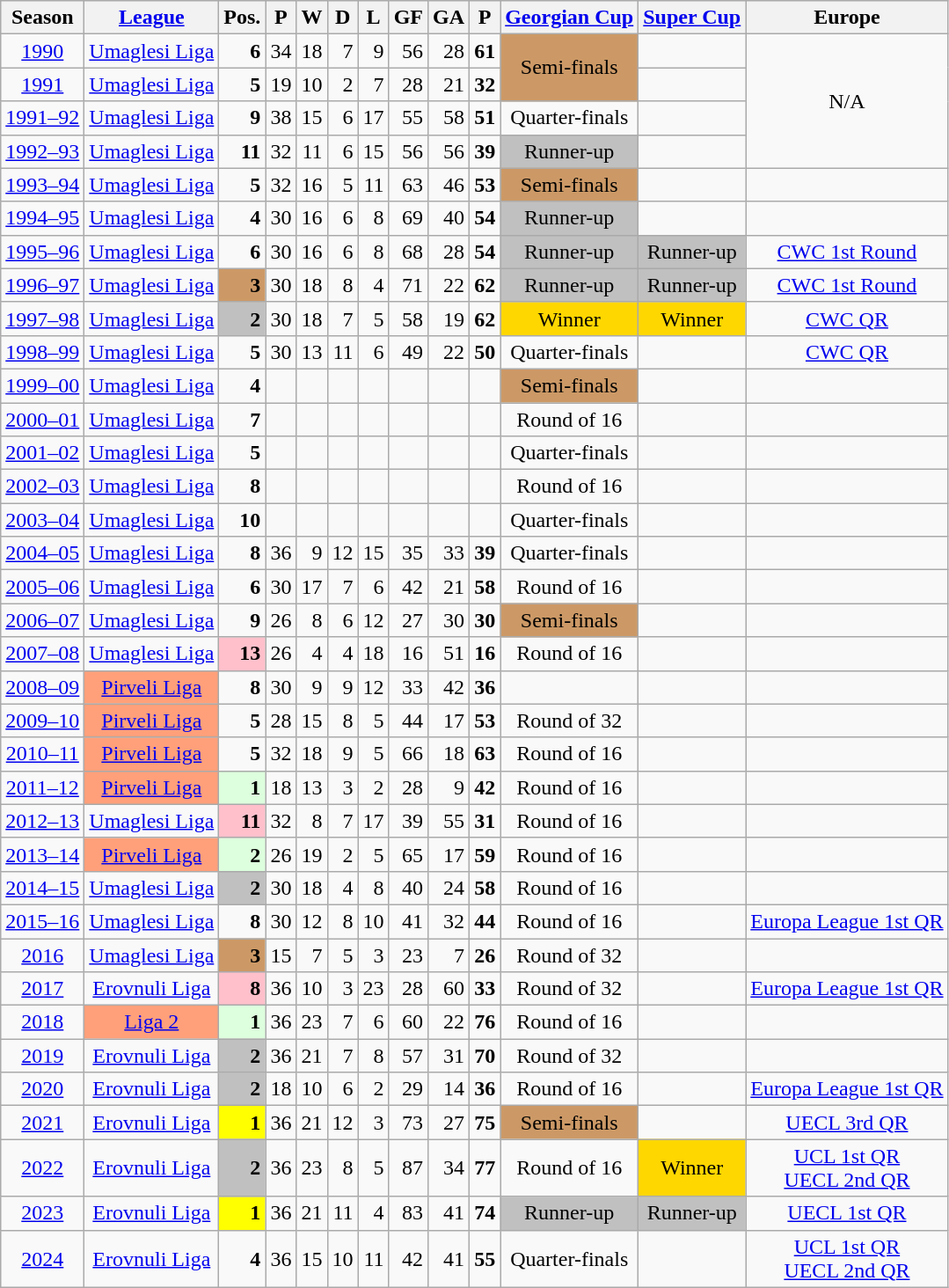<table class="wikitable" style="text-align:center;">
<tr bgcolor="#efefef">
<th>Season</th>
<th><a href='#'>League</a></th>
<th>Pos.</th>
<th>P</th>
<th>W</th>
<th>D</th>
<th>L</th>
<th>GF</th>
<th>GA</th>
<th>P</th>
<th><a href='#'>Georgian Cup</a></th>
<th><a href='#'>Super Cup</a></th>
<th>Europe</th>
</tr>
<tr>
<td><a href='#'>1990</a></td>
<td><a href='#'>Umaglesi Liga</a></td>
<td align=right><strong>6</strong></td>
<td align=right>34</td>
<td align=right>18</td>
<td align=right>7</td>
<td align=right>9</td>
<td align=right>56</td>
<td align=right>28</td>
<td align=right><strong>61</strong></td>
<td rowspan=2 bgcolor=cc9966>Semi-finals</td>
<td></td>
<td rowspan=4 align=center>N/A</td>
</tr>
<tr>
<td><a href='#'>1991</a></td>
<td><a href='#'>Umaglesi Liga</a></td>
<td align=right><strong>5</strong></td>
<td align=right>19</td>
<td align=right>10</td>
<td align=right>2</td>
<td align=right>7</td>
<td align=right>28</td>
<td align=right>21</td>
<td align=right><strong>32</strong></td>
<td></td>
</tr>
<tr>
<td><a href='#'>1991–92</a></td>
<td><a href='#'>Umaglesi Liga</a></td>
<td align=right><strong>9</strong></td>
<td align=right>38</td>
<td align=right>15</td>
<td align=right>6</td>
<td align=right>17</td>
<td align=right>55</td>
<td align=right>58</td>
<td align=right><strong>51</strong></td>
<td>Quarter-finals</td>
<td></td>
</tr>
<tr>
<td><a href='#'>1992–93</a></td>
<td><a href='#'>Umaglesi Liga</a></td>
<td align=right><strong>11</strong></td>
<td align=right>32</td>
<td align=right>11</td>
<td align=right>6</td>
<td align=right>15</td>
<td align=right>56</td>
<td align=right>56</td>
<td align=right><strong>39</strong></td>
<td bgcolor=silver>Runner-up</td>
<td></td>
</tr>
<tr>
<td><a href='#'>1993–94</a></td>
<td><a href='#'>Umaglesi Liga</a></td>
<td align=right><strong>5</strong></td>
<td align=right>32</td>
<td align=right>16</td>
<td align=right>5</td>
<td align=right>11</td>
<td align=right>63</td>
<td align=right>46</td>
<td align=right><strong>53</strong></td>
<td bgcolor=cc9966>Semi-finals</td>
<td></td>
<td></td>
</tr>
<tr>
<td><a href='#'>1994–95</a></td>
<td><a href='#'>Umaglesi Liga</a></td>
<td align=right><strong>4</strong></td>
<td align=right>30</td>
<td align=right>16</td>
<td align=right>6</td>
<td align=right>8</td>
<td align=right>69</td>
<td align=right>40</td>
<td align=right><strong>54</strong></td>
<td bgcolor=silver>Runner-up</td>
<td></td>
<td></td>
</tr>
<tr>
<td><a href='#'>1995–96</a></td>
<td><a href='#'>Umaglesi Liga</a></td>
<td align=right><strong>6</strong></td>
<td align=right>30</td>
<td align=right>16</td>
<td align=right>6</td>
<td align=right>8</td>
<td align=right>68</td>
<td align=right>28</td>
<td align=right><strong>54</strong></td>
<td bgcolor=silver>Runner-up</td>
<td bgcolor=silver>Runner-up</td>
<td><a href='#'>CWC 1st Round</a></td>
</tr>
<tr>
<td><a href='#'>1996–97</a></td>
<td><a href='#'>Umaglesi Liga</a></td>
<td align=right bgcolor=cc9966><strong>3</strong></td>
<td align=right>30</td>
<td align=right>18</td>
<td align=right>8</td>
<td align=right>4</td>
<td align=right>71</td>
<td align=right>22</td>
<td align=right><strong>62</strong></td>
<td bgcolor=silver>Runner-up</td>
<td bgcolor=silver>Runner-up</td>
<td><a href='#'>CWC 1st Round</a></td>
</tr>
<tr>
<td><a href='#'>1997–98</a></td>
<td><a href='#'>Umaglesi Liga</a></td>
<td align=right bgcolor=silver><strong>2</strong></td>
<td align=right>30</td>
<td align=right>18</td>
<td align=right>7</td>
<td align=right>5</td>
<td align=right>58</td>
<td align=right>19</td>
<td align=right><strong>62</strong></td>
<td bgcolor=gold>Winner</td>
<td bgcolor=gold>Winner</td>
<td><a href='#'>CWC QR</a></td>
</tr>
<tr>
<td><a href='#'>1998–99</a></td>
<td><a href='#'>Umaglesi Liga</a></td>
<td align=right><strong>5</strong></td>
<td align=right>30</td>
<td align=right>13</td>
<td align=right>11</td>
<td align=right>6</td>
<td align=right>49</td>
<td align=right>22</td>
<td align=right><strong>50</strong></td>
<td>Quarter-finals</td>
<td></td>
<td><a href='#'>CWC QR</a></td>
</tr>
<tr>
<td><a href='#'>1999–00</a></td>
<td><a href='#'>Umaglesi Liga</a></td>
<td align=right><strong>4</strong></td>
<td align=right></td>
<td align=right></td>
<td align=right></td>
<td align=right></td>
<td align=right></td>
<td align=right></td>
<td align=right></td>
<td bgcolor=cc9966>Semi-finals</td>
<td></td>
<td></td>
</tr>
<tr>
<td><a href='#'>2000–01</a></td>
<td><a href='#'>Umaglesi Liga</a></td>
<td align=right><strong>7</strong></td>
<td align=right></td>
<td align=right></td>
<td align=right></td>
<td align=right></td>
<td align=right></td>
<td align=right></td>
<td align=right></td>
<td>Round of 16</td>
<td></td>
<td></td>
</tr>
<tr>
<td><a href='#'>2001–02</a></td>
<td><a href='#'>Umaglesi Liga</a></td>
<td align=right><strong>5</strong></td>
<td align=right></td>
<td align=right></td>
<td align=right></td>
<td align=right></td>
<td align=right></td>
<td align=right></td>
<td align=right></td>
<td>Quarter-finals</td>
<td></td>
<td></td>
</tr>
<tr>
<td><a href='#'>2002–03</a></td>
<td><a href='#'>Umaglesi Liga</a></td>
<td align=right><strong>8</strong></td>
<td align=right></td>
<td align=right></td>
<td align=right></td>
<td align=right></td>
<td align=right></td>
<td align=right></td>
<td align=right></td>
<td>Round of 16</td>
<td></td>
<td></td>
</tr>
<tr>
<td><a href='#'>2003–04</a></td>
<td><a href='#'>Umaglesi Liga</a></td>
<td align=right><strong>10</strong></td>
<td align=right></td>
<td align=right></td>
<td align=right></td>
<td align=right></td>
<td align=right></td>
<td align=right></td>
<td align=right></td>
<td>Quarter-finals</td>
<td></td>
<td></td>
</tr>
<tr>
<td><a href='#'>2004–05</a></td>
<td><a href='#'>Umaglesi Liga</a></td>
<td align=right><strong>8</strong></td>
<td align=right>36</td>
<td align=right>9</td>
<td align=right>12</td>
<td align=right>15</td>
<td align=right>35</td>
<td align=right>33</td>
<td align=right><strong>39</strong></td>
<td>Quarter-finals</td>
<td></td>
<td></td>
</tr>
<tr>
<td><a href='#'>2005–06</a></td>
<td><a href='#'>Umaglesi Liga</a></td>
<td align=right><strong>6</strong></td>
<td align=right>30</td>
<td align=right>17</td>
<td align=right>7</td>
<td align=right>6</td>
<td align=right>42</td>
<td align=right>21</td>
<td align=right><strong>58</strong></td>
<td>Round of 16</td>
<td></td>
<td></td>
</tr>
<tr>
<td><a href='#'>2006–07</a></td>
<td><a href='#'>Umaglesi Liga</a></td>
<td align=right><strong>9</strong></td>
<td align=right>26</td>
<td align=right>8</td>
<td align=right>6</td>
<td align=right>12</td>
<td align=right>27</td>
<td align=right>30</td>
<td align=right><strong>30</strong></td>
<td bgcolor=cc9966>Semi-finals</td>
<td></td>
<td></td>
</tr>
<tr>
<td><a href='#'>2007–08</a></td>
<td><a href='#'>Umaglesi Liga</a></td>
<td align=right style="background:pink;"><strong>13</strong></td>
<td align=right>26</td>
<td align=right>4</td>
<td align=right>4</td>
<td align=right>18</td>
<td align=right>16</td>
<td align=right>51</td>
<td align=right><strong>16</strong></td>
<td>Round of 16</td>
<td></td>
<td></td>
</tr>
<tr>
<td><a href='#'>2008–09</a></td>
<td bgcolor=#ffa07a><a href='#'>Pirveli Liga</a></td>
<td align=right><strong>8</strong></td>
<td align=right>30</td>
<td align=right>9</td>
<td align=right>9</td>
<td align=right>12</td>
<td align=right>33</td>
<td align=right>42</td>
<td align=right><strong>36</strong></td>
<td></td>
<td></td>
<td></td>
</tr>
<tr>
<td><a href='#'>2009–10</a></td>
<td bgcolor=#ffa07a><a href='#'>Pirveli Liga</a></td>
<td align=right><strong>5</strong></td>
<td align=right>28</td>
<td align=right>15</td>
<td align=right>8</td>
<td align=right>5</td>
<td align=right>44</td>
<td align=right>17</td>
<td align=right><strong>53</strong></td>
<td>Round of 32</td>
<td></td>
<td></td>
</tr>
<tr>
<td><a href='#'>2010–11</a></td>
<td bgcolor=#ffa07a><a href='#'>Pirveli Liga</a></td>
<td align=right><strong>5</strong></td>
<td align=right>32</td>
<td align=right>18</td>
<td align=right>9</td>
<td align=right>5</td>
<td align=right>66</td>
<td align=right>18</td>
<td align=right><strong>63</strong></td>
<td>Round of 16</td>
<td></td>
<td></td>
</tr>
<tr>
<td><a href='#'>2011–12</a></td>
<td bgcolor=#ffa07a><a href='#'>Pirveli Liga</a></td>
<td align=right style="background-color:#DFD;"><strong>1</strong></td>
<td align=right>18</td>
<td align=right>13</td>
<td align=right>3</td>
<td align=right>2</td>
<td align=right>28</td>
<td align=right>9</td>
<td align=right><strong>42</strong></td>
<td>Round of 16</td>
<td></td>
<td></td>
</tr>
<tr>
<td><a href='#'>2012–13</a></td>
<td><a href='#'>Umaglesi Liga</a></td>
<td align=right style="background:pink;"><strong>11</strong></td>
<td align=right>32</td>
<td align=right>8</td>
<td align=right>7</td>
<td align=right>17</td>
<td align=right>39</td>
<td align=right>55</td>
<td align=right><strong>31</strong></td>
<td>Round of 16</td>
<td></td>
<td></td>
</tr>
<tr>
<td><a href='#'>2013–14</a></td>
<td bgcolor=#ffa07a><a href='#'>Pirveli Liga</a></td>
<td align=right style="background-color:#DFD;"><strong>2</strong></td>
<td align=right>26</td>
<td align=right>19</td>
<td align=right>2</td>
<td align=right>5</td>
<td align=right>65</td>
<td align=right>17</td>
<td align=right><strong>59</strong></td>
<td>Round of 16</td>
<td></td>
<td></td>
</tr>
<tr>
<td><a href='#'>2014–15</a></td>
<td><a href='#'>Umaglesi Liga</a></td>
<td align=right bgcolor=silver><strong>2</strong></td>
<td align=right>30</td>
<td align=right>18</td>
<td align=right>4</td>
<td align=right>8</td>
<td align=right>40</td>
<td align=right>24</td>
<td align=right><strong>58</strong></td>
<td>Round of 16</td>
<td></td>
<td></td>
</tr>
<tr>
<td><a href='#'>2015–16</a></td>
<td><a href='#'>Umaglesi Liga</a></td>
<td align=right><strong>8</strong></td>
<td align=right>30</td>
<td align=right>12</td>
<td align=right>8</td>
<td align=right>10</td>
<td align=right>41</td>
<td align=right>32</td>
<td align=right><strong>44</strong></td>
<td>Round of 16</td>
<td></td>
<td><a href='#'>Europa League 1st QR</a></td>
</tr>
<tr>
<td><a href='#'>2016</a></td>
<td><a href='#'>Umaglesi Liga</a></td>
<td align=right bgcolor=cc9966><strong>3</strong></td>
<td align=right>15</td>
<td align=right>7</td>
<td align=right>5</td>
<td align=right>3</td>
<td align=right>23</td>
<td align=right>7</td>
<td align=right><strong>26</strong></td>
<td>Round of 32</td>
<td></td>
<td></td>
</tr>
<tr>
<td><a href='#'>2017</a></td>
<td><a href='#'>Erovnuli Liga</a></td>
<td align=right style="background:pink;"><strong>8</strong></td>
<td align=right>36</td>
<td align=right>10</td>
<td align=right>3</td>
<td align=right>23</td>
<td align=right>28</td>
<td align=right>60</td>
<td align=right><strong>33</strong></td>
<td>Round of 32</td>
<td></td>
<td><a href='#'>Europa League 1st QR</a></td>
</tr>
<tr>
<td><a href='#'>2018</a></td>
<td bgcolor=#ffa07a><a href='#'>Liga 2</a></td>
<td align=right style="background-color:#DFD;"><strong>1</strong></td>
<td align=right>36</td>
<td align=right>23</td>
<td align=right>7</td>
<td align=right>6</td>
<td align=right>60</td>
<td align=right>22</td>
<td align=right><strong>76</strong></td>
<td>Round of 16</td>
<td></td>
<td></td>
</tr>
<tr>
<td><a href='#'>2019</a></td>
<td><a href='#'>Erovnuli Liga</a></td>
<td align=right bgcolor=silver><strong>2</strong></td>
<td align=right>36</td>
<td align=right>21</td>
<td align=right>7</td>
<td align=right>8</td>
<td align=right>57</td>
<td align=right>31</td>
<td align=right><strong>70</strong></td>
<td>Round of 32</td>
<td></td>
<td></td>
</tr>
<tr>
<td><a href='#'>2020</a></td>
<td><a href='#'>Erovnuli Liga</a></td>
<td align=right bgcolor=silver><strong>2</strong></td>
<td align=right>18</td>
<td align=right>10</td>
<td align=right>6</td>
<td align=right>2</td>
<td align=right>29</td>
<td align=right>14</td>
<td align=right><strong>36</strong></td>
<td>Round of 16</td>
<td></td>
<td><a href='#'>Europa League 1st QR</a></td>
</tr>
<tr>
<td><a href='#'>2021</a></td>
<td><a href='#'>Erovnuli Liga</a></td>
<td align=right bgcolor=yellow><strong>1</strong></td>
<td align=right>36</td>
<td align=right>21</td>
<td align=right>12</td>
<td align=right>3</td>
<td align=right>73</td>
<td align=right>27</td>
<td align=right><strong>75</strong></td>
<td bgcolor=cc9966>Semi-finals</td>
<td></td>
<td><a href='#'>UECL 3rd QR</a></td>
</tr>
<tr>
<td><a href='#'>2022</a></td>
<td><a href='#'>Erovnuli Liga</a></td>
<td align=right bgcolor=silver><strong>2</strong></td>
<td align=right>36</td>
<td align=right>23</td>
<td align=right>8</td>
<td align=right>5</td>
<td align=right>87</td>
<td align=right>34</td>
<td align=right><strong>77</strong></td>
<td>Round of 16</td>
<td bgcolor=gold>Winner</td>
<td><a href='#'>UCL 1st QR</a> <br> <a href='#'>UECL 2nd QR</a></td>
</tr>
<tr>
<td><a href='#'>2023</a></td>
<td><a href='#'>Erovnuli Liga</a></td>
<td align=right bgcolor=yellow><strong>1</strong></td>
<td align=right>36</td>
<td align=right>21</td>
<td align=right>11</td>
<td align=right>4</td>
<td align=right>83</td>
<td align=right>41</td>
<td align=right><strong>74</strong></td>
<td bgcolor=silver>Runner-up</td>
<td bgcolor=silver>Runner-up</td>
<td><a href='#'>UECL 1st QR</a></td>
</tr>
<tr>
<td><a href='#'>2024</a></td>
<td><a href='#'>Erovnuli Liga</a></td>
<td align=right><strong>4</strong></td>
<td align=right>36</td>
<td align=right>15</td>
<td align=right>10</td>
<td align=right>11</td>
<td align=right>42</td>
<td align=right>41</td>
<td align=right><strong>55</strong></td>
<td>Quarter-finals</td>
<td></td>
<td><a href='#'>UCL 1st QR</a> <br><a href='#'>UECL 2nd QR</a></td>
</tr>
</table>
